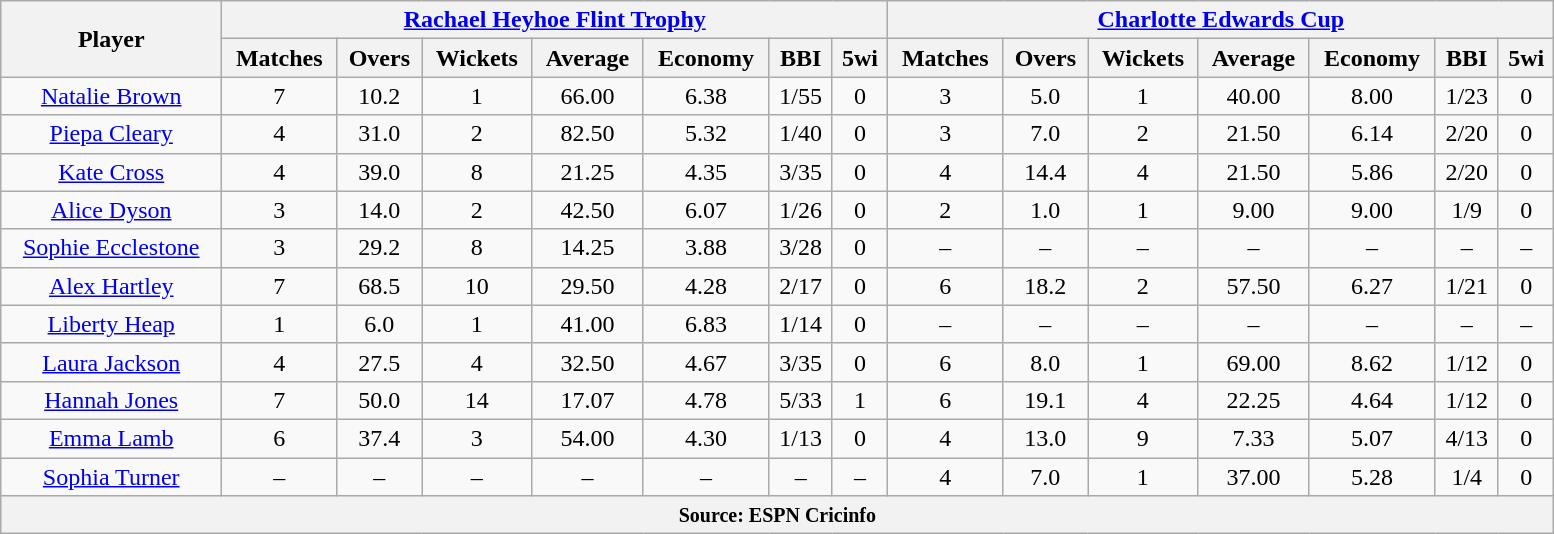<table class="wikitable" style="text-align:center; width:82%;">
<tr>
<th rowspan=2>Player</th>
<th colspan=7><a href='#'>Rachael Heyhoe Flint Trophy</a></th>
<th colspan=7><a href='#'>Charlotte Edwards Cup</a></th>
</tr>
<tr>
<th>Matches</th>
<th>Overs</th>
<th>Wickets</th>
<th>Average</th>
<th>Economy</th>
<th>BBI</th>
<th>5wi</th>
<th>Matches</th>
<th>Overs</th>
<th>Wickets</th>
<th>Average</th>
<th>Economy</th>
<th>BBI</th>
<th>5wi</th>
</tr>
<tr>
<td><a href='#'>Natalie Brown</a></td>
<td>7</td>
<td>10.2</td>
<td>1</td>
<td>66.00</td>
<td>6.38</td>
<td>1/55</td>
<td>0</td>
<td>3</td>
<td>5.0</td>
<td>1</td>
<td>40.00</td>
<td>8.00</td>
<td>1/23</td>
<td>0</td>
</tr>
<tr>
<td><a href='#'>Piepa Cleary</a></td>
<td>4</td>
<td>31.0</td>
<td>2</td>
<td>82.50</td>
<td>5.32</td>
<td>1/40</td>
<td>0</td>
<td>3</td>
<td>7.0</td>
<td>2</td>
<td>21.50</td>
<td>6.14</td>
<td>2/20</td>
<td>0</td>
</tr>
<tr>
<td><a href='#'>Kate Cross</a></td>
<td>4</td>
<td>39.0</td>
<td>8</td>
<td>21.25</td>
<td>4.35</td>
<td>3/35</td>
<td>0</td>
<td>4</td>
<td>14.4</td>
<td>4</td>
<td>21.50</td>
<td>5.86</td>
<td>2/20</td>
<td>0</td>
</tr>
<tr>
<td><a href='#'>Alice Dyson</a></td>
<td>3</td>
<td>14.0</td>
<td>2</td>
<td>42.50</td>
<td>6.07</td>
<td>1/26</td>
<td>0</td>
<td>2</td>
<td>1.0</td>
<td>1</td>
<td>9.00</td>
<td>9.00</td>
<td>1/9</td>
<td>0</td>
</tr>
<tr>
<td><a href='#'>Sophie Ecclestone</a></td>
<td>3</td>
<td>29.2</td>
<td>8</td>
<td>14.25</td>
<td>3.88</td>
<td>3/28</td>
<td>0</td>
<td>–</td>
<td>–</td>
<td>–</td>
<td>–</td>
<td>–</td>
<td>–</td>
<td>–</td>
</tr>
<tr>
<td><a href='#'>Alex Hartley</a></td>
<td>7</td>
<td>68.5</td>
<td>10</td>
<td>29.50</td>
<td>4.28</td>
<td>2/17</td>
<td>0</td>
<td>6</td>
<td>18.2</td>
<td>2</td>
<td>57.50</td>
<td>6.27</td>
<td>1/21</td>
<td>0</td>
</tr>
<tr>
<td><a href='#'>Liberty Heap</a></td>
<td>1</td>
<td>6.0</td>
<td>1</td>
<td>41.00</td>
<td>6.83</td>
<td>1/14</td>
<td>0</td>
<td>–</td>
<td>–</td>
<td>–</td>
<td>–</td>
<td>–</td>
<td>–</td>
<td>–</td>
</tr>
<tr>
<td><a href='#'>Laura Jackson</a></td>
<td>4</td>
<td>27.5</td>
<td>4</td>
<td>32.50</td>
<td>4.67</td>
<td>3/35</td>
<td>0</td>
<td>6</td>
<td>8.0</td>
<td>1</td>
<td>69.00</td>
<td>8.62</td>
<td>1/12</td>
<td>0</td>
</tr>
<tr>
<td><a href='#'>Hannah Jones</a></td>
<td>7</td>
<td>50.0</td>
<td>14</td>
<td>17.07</td>
<td>4.78</td>
<td>5/33</td>
<td>1</td>
<td>6</td>
<td>19.1</td>
<td>4</td>
<td>22.25</td>
<td>4.64</td>
<td>1/12</td>
<td>0</td>
</tr>
<tr>
<td><a href='#'>Emma Lamb</a></td>
<td>6</td>
<td>37.4</td>
<td>3</td>
<td>54.00</td>
<td>4.30</td>
<td>1/13</td>
<td>0</td>
<td>4</td>
<td>13.0</td>
<td>9</td>
<td>7.33</td>
<td>5.07</td>
<td>4/13</td>
<td>0</td>
</tr>
<tr>
<td><a href='#'>Sophia Turner</a></td>
<td>–</td>
<td>–</td>
<td>–</td>
<td>–</td>
<td>–</td>
<td>–</td>
<td>–</td>
<td>4</td>
<td>7.0</td>
<td>1</td>
<td>37.00</td>
<td>5.28</td>
<td>1/4</td>
<td>0</td>
</tr>
<tr>
<th colspan="15"><small>Source: ESPN Cricinfo</small></th>
</tr>
</table>
